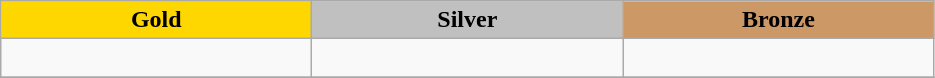<table class="wikitable" style="text-align:left">
<tr align="center">
<td width=200 bgcolor=gold><strong>Gold</strong></td>
<td width=200 bgcolor=silver><strong>Silver</strong></td>
<td width=200 bgcolor=CC9966><strong>Bronze</strong></td>
</tr>
<tr>
<td></td>
<td></td>
<td><br></td>
</tr>
<tr>
</tr>
</table>
